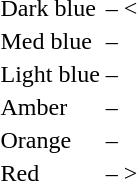<table class="toccolours" style="font-size:100%;">
<tr>
<td></td>
<td>Dark blue</td>
<td>–</td>
<td><</td>
</tr>
<tr>
<td></td>
<td>Med blue</td>
<td>–</td>
<td></td>
</tr>
<tr>
<td></td>
<td>Light blue</td>
<td>–</td>
<td></td>
</tr>
<tr>
<td></td>
<td>Amber</td>
<td>–</td>
<td></td>
</tr>
<tr>
<td></td>
<td>Orange</td>
<td>–</td>
<td></td>
</tr>
<tr>
<td></td>
<td>Red</td>
<td>–</td>
<td>></td>
</tr>
</table>
